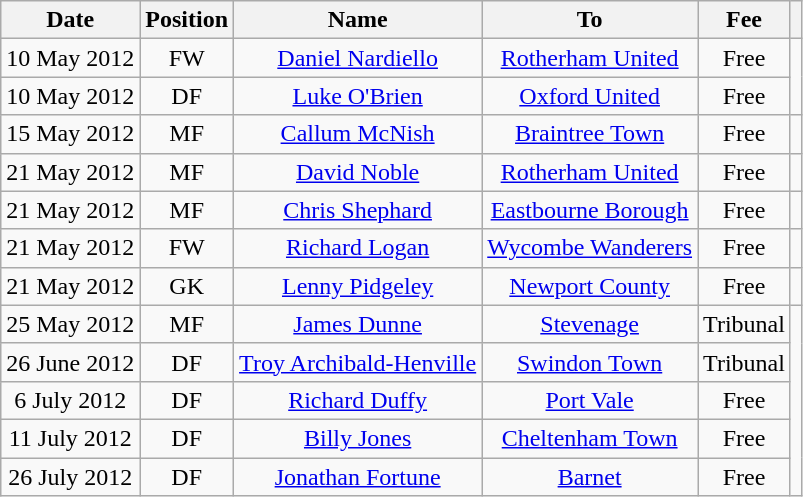<table class="wikitable" style="text-align:center;">
<tr>
<th>Date</th>
<th>Position</th>
<th>Name</th>
<th>To</th>
<th>Fee</th>
<th></th>
</tr>
<tr>
<td>10 May 2012</td>
<td>FW</td>
<td> <a href='#'>Daniel Nardiello</a></td>
<td> <a href='#'>Rotherham United</a></td>
<td>Free</td>
</tr>
<tr>
<td>10 May 2012</td>
<td>DF</td>
<td> <a href='#'>Luke O'Brien</a></td>
<td> <a href='#'>Oxford United</a></td>
<td>Free</td>
</tr>
<tr>
<td>15 May 2012</td>
<td>MF</td>
<td> <a href='#'>Callum McNish</a></td>
<td> <a href='#'>Braintree Town</a></td>
<td>Free</td>
<td></td>
</tr>
<tr>
<td>21 May 2012</td>
<td>MF</td>
<td> <a href='#'>David Noble</a></td>
<td> <a href='#'>Rotherham United</a></td>
<td>Free</td>
<td></td>
</tr>
<tr>
<td>21 May 2012</td>
<td>MF</td>
<td> <a href='#'>Chris Shephard</a></td>
<td> <a href='#'>Eastbourne Borough</a></td>
<td>Free</td>
<td></td>
</tr>
<tr>
<td>21 May 2012</td>
<td>FW</td>
<td> <a href='#'>Richard Logan</a></td>
<td> <a href='#'>Wycombe Wanderers</a></td>
<td>Free</td>
<td></td>
</tr>
<tr>
<td>21 May 2012</td>
<td>GK</td>
<td> <a href='#'>Lenny Pidgeley</a></td>
<td> <a href='#'>Newport County</a></td>
<td>Free</td>
<td></td>
</tr>
<tr>
<td>25 May 2012</td>
<td>MF</td>
<td> <a href='#'>James Dunne</a></td>
<td> <a href='#'>Stevenage</a></td>
<td>Tribunal</td>
</tr>
<tr>
<td>26 June 2012</td>
<td>DF</td>
<td> <a href='#'>Troy Archibald-Henville</a></td>
<td> <a href='#'>Swindon Town</a></td>
<td>Tribunal</td>
</tr>
<tr>
<td>6 July 2012</td>
<td>DF</td>
<td> <a href='#'>Richard Duffy</a></td>
<td> <a href='#'>Port Vale</a></td>
<td>Free</td>
</tr>
<tr>
<td>11 July 2012</td>
<td>DF</td>
<td> <a href='#'>Billy Jones</a></td>
<td> <a href='#'>Cheltenham Town</a></td>
<td>Free</td>
</tr>
<tr>
<td>26 July 2012</td>
<td>DF</td>
<td> <a href='#'>Jonathan Fortune</a></td>
<td> <a href='#'>Barnet</a></td>
<td>Free</td>
</tr>
</table>
